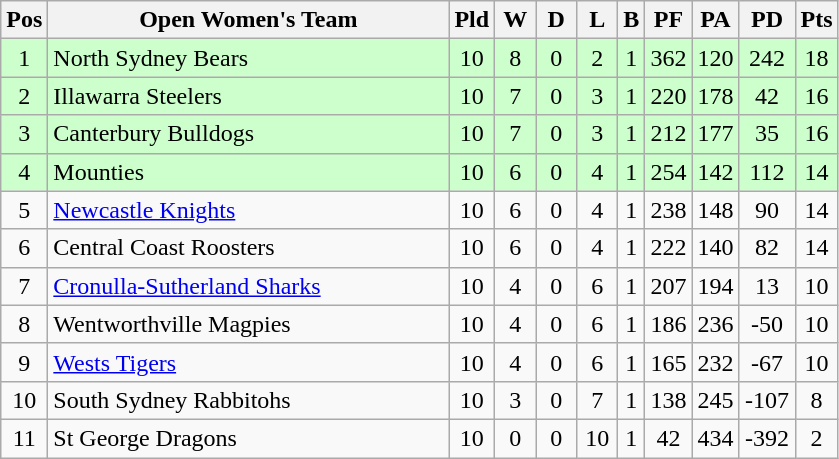<table class="wikitable" style="text-align:center">
<tr>
<th width=20 abbr="Position">Pos</th>
<th width=260>Open Women's Team</th>
<th width=20 abbr="Played">Pld</th>
<th width=20 abbr="Won">W</th>
<th width=20 abbr="Drawn">D</th>
<th width=20 abbr="Lost">L</th>
<th withd=20 abbr="Byes">B</th>
<th width=20 abbr="Points For">PF</th>
<th width=20 abbr="Points Against">PA</th>
<th width=30 abbr="Points Difference">PD</th>
<th width=20 abbr="Points">Pts</th>
</tr>
<tr style="background: #ccffcc;">
<td>1</td>
<td align=left> North Sydney Bears</td>
<td>10</td>
<td>8</td>
<td>0</td>
<td>2</td>
<td>1</td>
<td>362</td>
<td>120</td>
<td>242</td>
<td>18</td>
</tr>
<tr style="background: #ccffcc;">
<td>2</td>
<td align=left> Illawarra Steelers</td>
<td>10</td>
<td>7</td>
<td>0</td>
<td>3</td>
<td>1</td>
<td>220</td>
<td>178</td>
<td>42</td>
<td>16</td>
</tr>
<tr style="background: #ccffcc;">
<td>3</td>
<td align=left> Canterbury Bulldogs</td>
<td>10</td>
<td>7</td>
<td>0</td>
<td>3</td>
<td>1</td>
<td>212</td>
<td>177</td>
<td>35</td>
<td>16</td>
</tr>
<tr style="background: #ccffcc;">
<td>4</td>
<td align=left> Mounties</td>
<td>10</td>
<td>6</td>
<td>0</td>
<td>4</td>
<td>1</td>
<td>254</td>
<td>142</td>
<td>112</td>
<td>14</td>
</tr>
<tr>
<td>5</td>
<td align=left> <a href='#'>Newcastle Knights</a></td>
<td>10</td>
<td>6</td>
<td>0</td>
<td>4</td>
<td>1</td>
<td>238</td>
<td>148</td>
<td>90</td>
<td>14</td>
</tr>
<tr>
<td>6</td>
<td align=left> Central Coast Roosters</td>
<td>10</td>
<td>6</td>
<td>0</td>
<td>4</td>
<td>1</td>
<td>222</td>
<td>140</td>
<td>82</td>
<td>14</td>
</tr>
<tr>
<td>7</td>
<td align=left> <a href='#'>Cronulla-Sutherland Sharks</a></td>
<td>10</td>
<td>4</td>
<td>0</td>
<td>6</td>
<td>1</td>
<td>207</td>
<td>194</td>
<td>13</td>
<td>10</td>
</tr>
<tr>
<td>8</td>
<td align=left> Wentworthville Magpies</td>
<td>10</td>
<td>4</td>
<td>0</td>
<td>6</td>
<td>1</td>
<td>186</td>
<td>236</td>
<td>-50</td>
<td>10</td>
</tr>
<tr>
<td>9</td>
<td align=left> <a href='#'>Wests Tigers</a></td>
<td>10</td>
<td>4</td>
<td>0</td>
<td>6</td>
<td>1</td>
<td>165</td>
<td>232</td>
<td>-67</td>
<td>10</td>
</tr>
<tr>
<td>10</td>
<td align=left> South Sydney Rabbitohs</td>
<td>10</td>
<td>3</td>
<td>0</td>
<td>7</td>
<td>1</td>
<td>138</td>
<td>245</td>
<td>-107</td>
<td>8</td>
</tr>
<tr>
<td>11</td>
<td align=left> St George Dragons</td>
<td>10</td>
<td>0</td>
<td>0</td>
<td>10</td>
<td>1</td>
<td>42</td>
<td>434</td>
<td>-392</td>
<td>2</td>
</tr>
</table>
